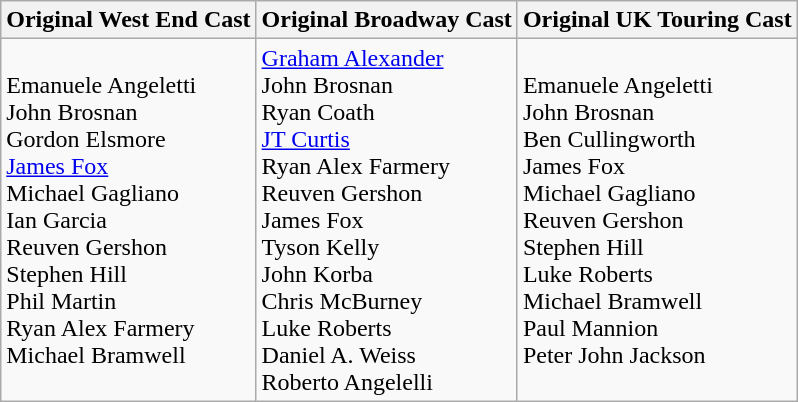<table class="wikitable">
<tr>
<th scope="col width="300">Original West End Cast</th>
<th scope="col width="300">Original Broadway Cast</th>
<th scope="col width="300">Original UK Touring Cast</th>
</tr>
<tr>
<td>Emanuele Angeletti<br>John Brosnan<br>Gordon Elsmore<br><a href='#'>James Fox</a><br>Michael Gagliano<br>Ian Garcia<br>Reuven Gershon<br>Stephen Hill<br>Phil Martin<br>Ryan Alex Farmery<br>Michael Bramwell</td>
<td><a href='#'>Graham Alexander</a><br>John Brosnan<br>Ryan Coath<br><a href='#'>JT Curtis</a><br>Ryan Alex Farmery<br>Reuven Gershon<br>James Fox<br>Tyson Kelly<br>John Korba<br>Chris McBurney<br>Luke Roberts<br>Daniel A. Weiss<br>Roberto Angelelli</td>
<td>Emanuele Angeletti<br>John Brosnan<br>Ben Cullingworth<br>James Fox<br>Michael Gagliano<br>Reuven Gershon<br>Stephen Hill<br>Luke Roberts<br>Michael Bramwell<br>Paul Mannion<br>Peter John Jackson</td>
</tr>
</table>
